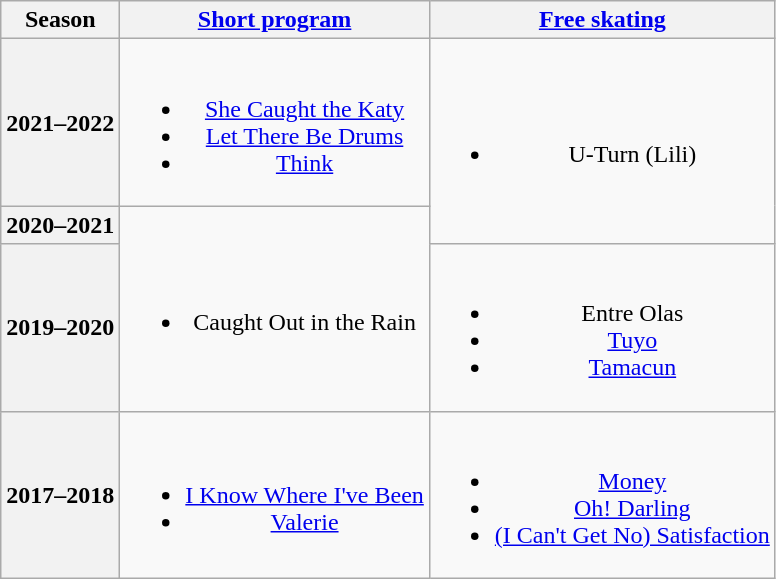<table class=wikitable style=text-align:center>
<tr>
<th>Season</th>
<th><a href='#'>Short program</a></th>
<th><a href='#'>Free skating</a></th>
</tr>
<tr>
<th>2021–2022<br></th>
<td><br><ul><li><a href='#'>She Caught the Katy</a> <br> </li><li><a href='#'>Let There Be Drums</a> <br> </li><li><a href='#'>Think</a> <br></li></ul></td>
<td rowspan=2><br><ul><li>U-Turn (Lili)<br></li></ul></td>
</tr>
<tr>
<th>2020–2021<br></th>
<td rowspan=2><br><ul><li>Caught Out in the Rain<br></li></ul></td>
</tr>
<tr>
<th>2019–2020<br></th>
<td><br><ul><li>Entre Olas<br></li><li><a href='#'>Tuyo</a><br></li><li><a href='#'>Tamacun</a><br></li></ul></td>
</tr>
<tr>
<th>2017–2018</th>
<td><br><ul><li><a href='#'>I Know Where I've Been</a> <br></li><li><a href='#'>Valerie</a> <br></li></ul></td>
<td><br><ul><li><a href='#'>Money</a> <br></li><li><a href='#'>Oh! Darling</a> <br></li><li><a href='#'>(I Can't Get No) Satisfaction</a> <br></li></ul></td>
</tr>
</table>
